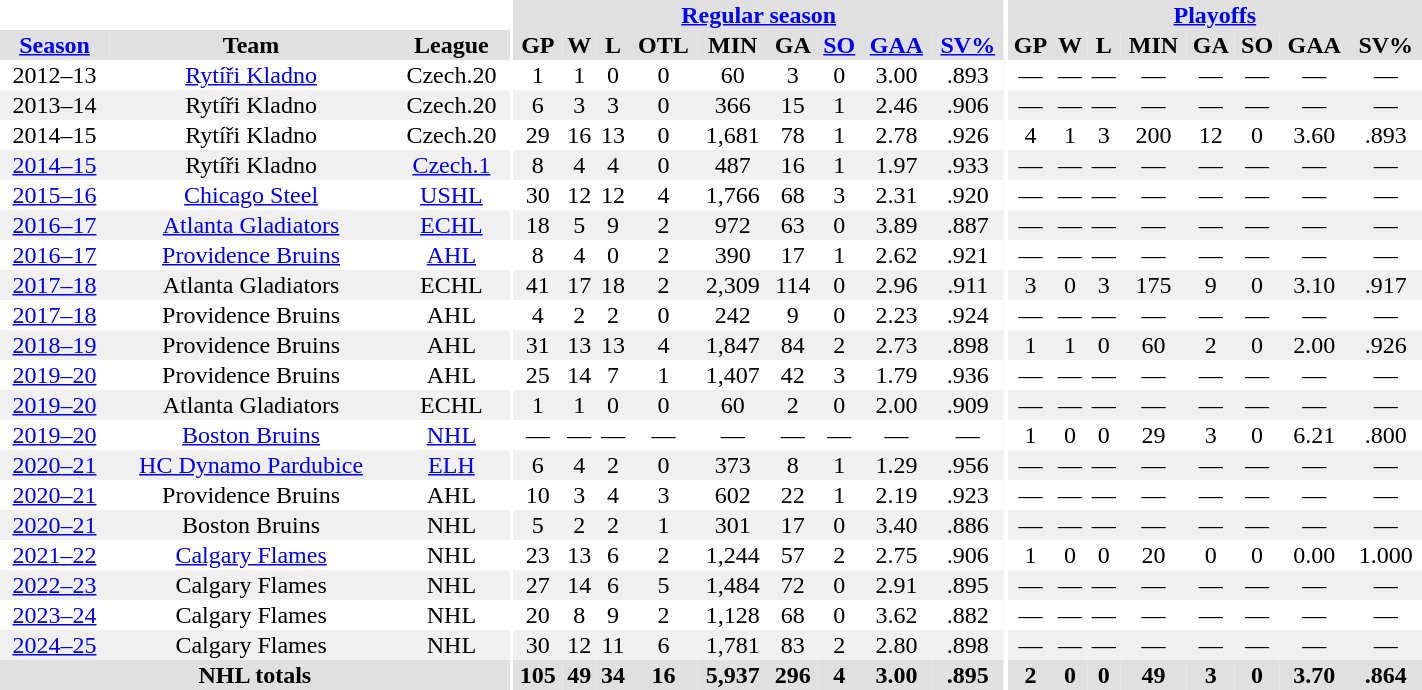<table border="0" cellpadding="1" cellspacing="0" style="width:75%; text-align:center;">
<tr bgcolor="#e0e0e0">
<th colspan="3" bgcolor="#ffffff"></th>
<th rowspan="99" bgcolor="#ffffff"></th>
<th colspan="9" bgcolor="#e0e0e0"><a href='#'>Regular season</a></th>
<th rowspan="99" bgcolor="#ffffff"></th>
<th colspan="8" bgcolor="#e0e0e0"><a href='#'>Playoffs</a></th>
</tr>
<tr bgcolor="#e0e0e0">
<th><a href='#'>Season</a></th>
<th>Team</th>
<th>League</th>
<th>GP</th>
<th>W</th>
<th>L</th>
<th>OTL</th>
<th>MIN</th>
<th>GA</th>
<th><a href='#'>SO</a></th>
<th><a href='#'>GAA</a></th>
<th><a href='#'>SV%</a></th>
<th>GP</th>
<th>W</th>
<th>L</th>
<th>MIN</th>
<th>GA</th>
<th>SO</th>
<th>GAA</th>
<th>SV%</th>
</tr>
<tr>
<td>2012–13</td>
<td><a href='#'>Rytíři Kladno</a></td>
<td>Czech.20</td>
<td>1</td>
<td>1</td>
<td>0</td>
<td>0</td>
<td>60</td>
<td>3</td>
<td>0</td>
<td>3.00</td>
<td>.893</td>
<td>—</td>
<td>—</td>
<td>—</td>
<td>—</td>
<td>—</td>
<td>—</td>
<td>—</td>
<td>—</td>
</tr>
<tr bgcolor="#f0f0f0">
<td>2013–14</td>
<td>Rytíři Kladno</td>
<td>Czech.20</td>
<td>6</td>
<td>3</td>
<td>3</td>
<td>0</td>
<td>366</td>
<td>15</td>
<td>1</td>
<td>2.46</td>
<td>.906</td>
<td>—</td>
<td>—</td>
<td>—</td>
<td>—</td>
<td>—</td>
<td>—</td>
<td>—</td>
<td>—</td>
</tr>
<tr>
<td>2014–15</td>
<td>Rytíři Kladno</td>
<td>Czech.20</td>
<td>29</td>
<td>16</td>
<td>13</td>
<td>0</td>
<td>1,681</td>
<td>78</td>
<td>1</td>
<td>2.78</td>
<td>.926</td>
<td>4</td>
<td>1</td>
<td>3</td>
<td>200</td>
<td>12</td>
<td>0</td>
<td>3.60</td>
<td>.893</td>
</tr>
<tr bgcolor="#f0f0f0">
<td><a href='#'>2014–15</a></td>
<td>Rytíři Kladno</td>
<td><a href='#'>Czech.1</a></td>
<td>8</td>
<td>4</td>
<td>4</td>
<td>0</td>
<td>487</td>
<td>16</td>
<td>1</td>
<td>1.97</td>
<td>.933</td>
<td>—</td>
<td>—</td>
<td>—</td>
<td>—</td>
<td>—</td>
<td>—</td>
<td>—</td>
<td>—</td>
</tr>
<tr>
<td><a href='#'>2015–16</a></td>
<td><a href='#'>Chicago Steel</a></td>
<td><a href='#'>USHL</a></td>
<td>30</td>
<td>12</td>
<td>12</td>
<td>4</td>
<td>1,766</td>
<td>68</td>
<td>3</td>
<td>2.31</td>
<td>.920</td>
<td>—</td>
<td>—</td>
<td>—</td>
<td>—</td>
<td>—</td>
<td>—</td>
<td>—</td>
<td>—</td>
</tr>
<tr bgcolor="#f0f0f0">
<td><a href='#'>2016–17</a></td>
<td><a href='#'>Atlanta Gladiators</a></td>
<td><a href='#'>ECHL</a></td>
<td>18</td>
<td>5</td>
<td>9</td>
<td>2</td>
<td>972</td>
<td>63</td>
<td>0</td>
<td>3.89</td>
<td>.887</td>
<td>—</td>
<td>—</td>
<td>—</td>
<td>—</td>
<td>—</td>
<td>—</td>
<td>—</td>
<td>—</td>
</tr>
<tr>
<td><a href='#'>2016–17</a></td>
<td><a href='#'>Providence Bruins</a></td>
<td><a href='#'>AHL</a></td>
<td>8</td>
<td>4</td>
<td>0</td>
<td>2</td>
<td>390</td>
<td>17</td>
<td>1</td>
<td>2.62</td>
<td>.921</td>
<td>—</td>
<td>—</td>
<td>—</td>
<td>—</td>
<td>—</td>
<td>—</td>
<td>—</td>
<td>—</td>
</tr>
<tr bgcolor="#f0f0f0">
<td><a href='#'>2017–18</a></td>
<td>Atlanta Gladiators</td>
<td>ECHL</td>
<td>41</td>
<td>17</td>
<td>18</td>
<td>2</td>
<td>2,309</td>
<td>114</td>
<td>0</td>
<td>2.96</td>
<td>.911</td>
<td>3</td>
<td>0</td>
<td>3</td>
<td>175</td>
<td>9</td>
<td>0</td>
<td>3.10</td>
<td>.917</td>
</tr>
<tr>
<td><a href='#'>2017–18</a></td>
<td>Providence Bruins</td>
<td>AHL</td>
<td>4</td>
<td>2</td>
<td>2</td>
<td>0</td>
<td>242</td>
<td>9</td>
<td>0</td>
<td>2.23</td>
<td>.924</td>
<td>—</td>
<td>—</td>
<td>—</td>
<td>—</td>
<td>—</td>
<td>—</td>
<td>—</td>
<td>—</td>
</tr>
<tr bgcolor="#f0f0f0">
<td><a href='#'>2018–19</a></td>
<td>Providence Bruins</td>
<td>AHL</td>
<td>31</td>
<td>13</td>
<td>13</td>
<td>4</td>
<td>1,847</td>
<td>84</td>
<td>2</td>
<td>2.73</td>
<td>.898</td>
<td>1</td>
<td>1</td>
<td>0</td>
<td>60</td>
<td>2</td>
<td>0</td>
<td>2.00</td>
<td>.926</td>
</tr>
<tr>
<td><a href='#'>2019–20</a></td>
<td>Providence Bruins</td>
<td>AHL</td>
<td>25</td>
<td>14</td>
<td>7</td>
<td>1</td>
<td>1,407</td>
<td>42</td>
<td>3</td>
<td>1.79</td>
<td>.936</td>
<td>—</td>
<td>—</td>
<td>—</td>
<td>—</td>
<td>—</td>
<td>—</td>
<td>—</td>
<td>—</td>
</tr>
<tr bgcolor="#f0f0f0">
<td><a href='#'>2019–20</a></td>
<td>Atlanta Gladiators</td>
<td>ECHL</td>
<td>1</td>
<td>1</td>
<td>0</td>
<td>0</td>
<td>60</td>
<td>2</td>
<td>0</td>
<td>2.00</td>
<td>.909</td>
<td>—</td>
<td>—</td>
<td>—</td>
<td>—</td>
<td>—</td>
<td>—</td>
<td>—</td>
<td>—</td>
</tr>
<tr>
<td><a href='#'>2019–20</a></td>
<td><a href='#'>Boston Bruins</a></td>
<td><a href='#'>NHL</a></td>
<td>—</td>
<td>—</td>
<td>—</td>
<td>—</td>
<td>—</td>
<td>—</td>
<td>—</td>
<td>—</td>
<td>—</td>
<td>1</td>
<td>0</td>
<td>0</td>
<td>29</td>
<td>3</td>
<td>0</td>
<td>6.21</td>
<td>.800</td>
</tr>
<tr bgcolor="#f0f0f0">
<td><a href='#'>2020–21</a></td>
<td><a href='#'>HC Dynamo Pardubice</a></td>
<td><a href='#'>ELH</a></td>
<td>6</td>
<td>4</td>
<td>2</td>
<td>0</td>
<td>373</td>
<td>8</td>
<td>1</td>
<td>1.29</td>
<td>.956</td>
<td>—</td>
<td>—</td>
<td>—</td>
<td>—</td>
<td>—</td>
<td>—</td>
<td>—</td>
<td>—</td>
</tr>
<tr>
<td><a href='#'>2020–21</a></td>
<td>Providence Bruins</td>
<td>AHL</td>
<td>10</td>
<td>3</td>
<td>4</td>
<td>3</td>
<td>602</td>
<td>22</td>
<td>1</td>
<td>2.19</td>
<td>.923</td>
<td>—</td>
<td>—</td>
<td>—</td>
<td>—</td>
<td>—</td>
<td>—</td>
<td>—</td>
<td>—</td>
</tr>
<tr bgcolor="#f0f0f0">
<td><a href='#'>2020–21</a></td>
<td>Boston Bruins</td>
<td>NHL</td>
<td>5</td>
<td>2</td>
<td>2</td>
<td>1</td>
<td>301</td>
<td>17</td>
<td>0</td>
<td>3.40</td>
<td>.886</td>
<td>—</td>
<td>—</td>
<td>—</td>
<td>—</td>
<td>—</td>
<td>—</td>
<td>—</td>
<td>—</td>
</tr>
<tr>
<td><a href='#'>2021–22</a></td>
<td><a href='#'>Calgary Flames</a></td>
<td>NHL</td>
<td>23</td>
<td>13</td>
<td>6</td>
<td>2</td>
<td>1,244</td>
<td>57</td>
<td>2</td>
<td>2.75</td>
<td>.906</td>
<td>1</td>
<td>0</td>
<td>0</td>
<td>20</td>
<td>0</td>
<td>0</td>
<td>0.00</td>
<td>1.000</td>
</tr>
<tr bgcolor="#f0f0f0">
<td><a href='#'>2022–23</a></td>
<td>Calgary Flames</td>
<td>NHL</td>
<td>27</td>
<td>14</td>
<td>6</td>
<td>5</td>
<td>1,484</td>
<td>72</td>
<td>0</td>
<td>2.91</td>
<td>.895</td>
<td>—</td>
<td>—</td>
<td>—</td>
<td>—</td>
<td>—</td>
<td>—</td>
<td>—</td>
<td>—</td>
</tr>
<tr>
<td><a href='#'>2023–24</a></td>
<td>Calgary Flames</td>
<td>NHL</td>
<td>20</td>
<td>8</td>
<td>9</td>
<td>2</td>
<td>1,128</td>
<td>68</td>
<td>0</td>
<td>3.62</td>
<td>.882</td>
<td>—</td>
<td>—</td>
<td>—</td>
<td>—</td>
<td>—</td>
<td>—</td>
<td>—</td>
<td>—</td>
</tr>
<tr bgcolor="#f0f0f0">
<td><a href='#'>2024–25</a></td>
<td>Calgary Flames</td>
<td>NHL</td>
<td>30</td>
<td>12</td>
<td>11</td>
<td>6</td>
<td>1,781</td>
<td>83</td>
<td>2</td>
<td>2.80</td>
<td>.898</td>
<td>—</td>
<td>—</td>
<td>—</td>
<td>—</td>
<td>—</td>
<td>—</td>
<td>—</td>
<td>—</td>
</tr>
<tr bgcolor="#e0e0e0">
<th colspan="3">NHL totals</th>
<th>105</th>
<th>49</th>
<th>34</th>
<th>16</th>
<th>5,937</th>
<th>296</th>
<th>4</th>
<th>3.00</th>
<th>.895</th>
<th>2</th>
<th>0</th>
<th>0</th>
<th>49</th>
<th>3</th>
<th>0</th>
<th>3.70</th>
<th>.864</th>
</tr>
</table>
